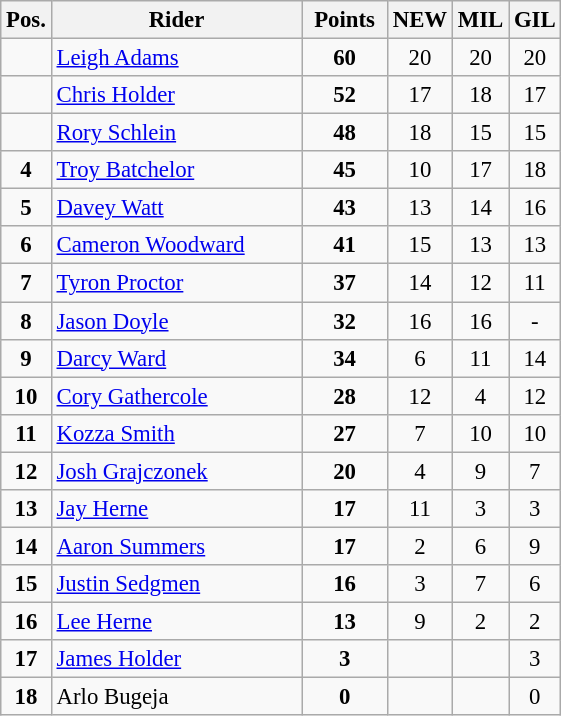<table class="wikitable" style="font-size: 95%">
<tr>
<th width=20px>Pos.</th>
<th width=160px>Rider</th>
<th width=50px>Points</th>
<th width=25px>NEW</th>
<th width=25px>MIL</th>
<th width=25px>GIL</th>
</tr>
<tr align="center" >
<td></td>
<td align="left"><a href='#'>Leigh Adams</a></td>
<td><strong>60</strong></td>
<td>20</td>
<td>20</td>
<td>20</td>
</tr>
<tr align="center" >
<td></td>
<td align="left"><a href='#'>Chris Holder</a></td>
<td><strong>52</strong></td>
<td>17</td>
<td>18</td>
<td>17</td>
</tr>
<tr align="center" >
<td></td>
<td align="left"><a href='#'>Rory Schlein</a></td>
<td><strong>48</strong></td>
<td>18</td>
<td>15</td>
<td>15</td>
</tr>
<tr align="center">
<td><strong>4</strong></td>
<td align="left"><a href='#'>Troy Batchelor</a></td>
<td><strong>45</strong></td>
<td>10</td>
<td>17</td>
<td>18</td>
</tr>
<tr align="center">
<td><strong>5</strong></td>
<td align="left"><a href='#'>Davey Watt</a></td>
<td><strong>43</strong></td>
<td>13</td>
<td>14</td>
<td>16</td>
</tr>
<tr align="center">
<td><strong>6</strong></td>
<td align="left"><a href='#'>Cameron Woodward</a></td>
<td><strong>41</strong></td>
<td>15</td>
<td>13</td>
<td>13</td>
</tr>
<tr align="center">
<td><strong>7</strong></td>
<td align="left"><a href='#'>Tyron Proctor</a></td>
<td><strong>37</strong></td>
<td>14</td>
<td>12</td>
<td>11</td>
</tr>
<tr align="center">
<td><strong>8</strong></td>
<td align="left"><a href='#'>Jason Doyle</a></td>
<td><strong>32</strong></td>
<td>16</td>
<td>16</td>
<td>-</td>
</tr>
<tr align="center">
<td><strong>9</strong></td>
<td align="left"><a href='#'>Darcy Ward</a></td>
<td><strong>34</strong></td>
<td>6</td>
<td>11</td>
<td>14</td>
</tr>
<tr align="center">
<td><strong>10</strong></td>
<td align="left"><a href='#'>Cory Gathercole</a></td>
<td><strong>28</strong></td>
<td>12</td>
<td>4</td>
<td>12</td>
</tr>
<tr align="center">
<td><strong>11</strong></td>
<td align="left"><a href='#'>Kozza Smith</a></td>
<td><strong>27</strong></td>
<td>7</td>
<td>10</td>
<td>10</td>
</tr>
<tr align="center">
<td><strong>12</strong></td>
<td align="left"><a href='#'>Josh Grajczonek</a></td>
<td><strong>20</strong></td>
<td>4</td>
<td>9</td>
<td>7</td>
</tr>
<tr align="center">
<td><strong>13</strong></td>
<td align="left"><a href='#'>Jay Herne</a></td>
<td><strong>17</strong></td>
<td>11</td>
<td>3</td>
<td>3</td>
</tr>
<tr align="center">
<td><strong>14</strong></td>
<td align="left"><a href='#'>Aaron Summers</a></td>
<td><strong>17</strong></td>
<td>2</td>
<td>6</td>
<td>9</td>
</tr>
<tr align="center">
<td><strong>15</strong></td>
<td align="left"><a href='#'>Justin Sedgmen</a></td>
<td><strong>16</strong></td>
<td>3</td>
<td>7</td>
<td>6</td>
</tr>
<tr align="center">
<td><strong>16</strong></td>
<td align="left"><a href='#'>Lee Herne</a></td>
<td><strong>13</strong></td>
<td>9</td>
<td>2</td>
<td>2</td>
</tr>
<tr align="center">
<td><strong>17</strong></td>
<td align="left"><a href='#'>James Holder</a></td>
<td><strong>3</strong></td>
<td></td>
<td></td>
<td>3</td>
</tr>
<tr align="center">
<td><strong>18</strong></td>
<td align="left">Arlo Bugeja</td>
<td><strong>0</strong></td>
<td></td>
<td></td>
<td>0</td>
</tr>
</table>
